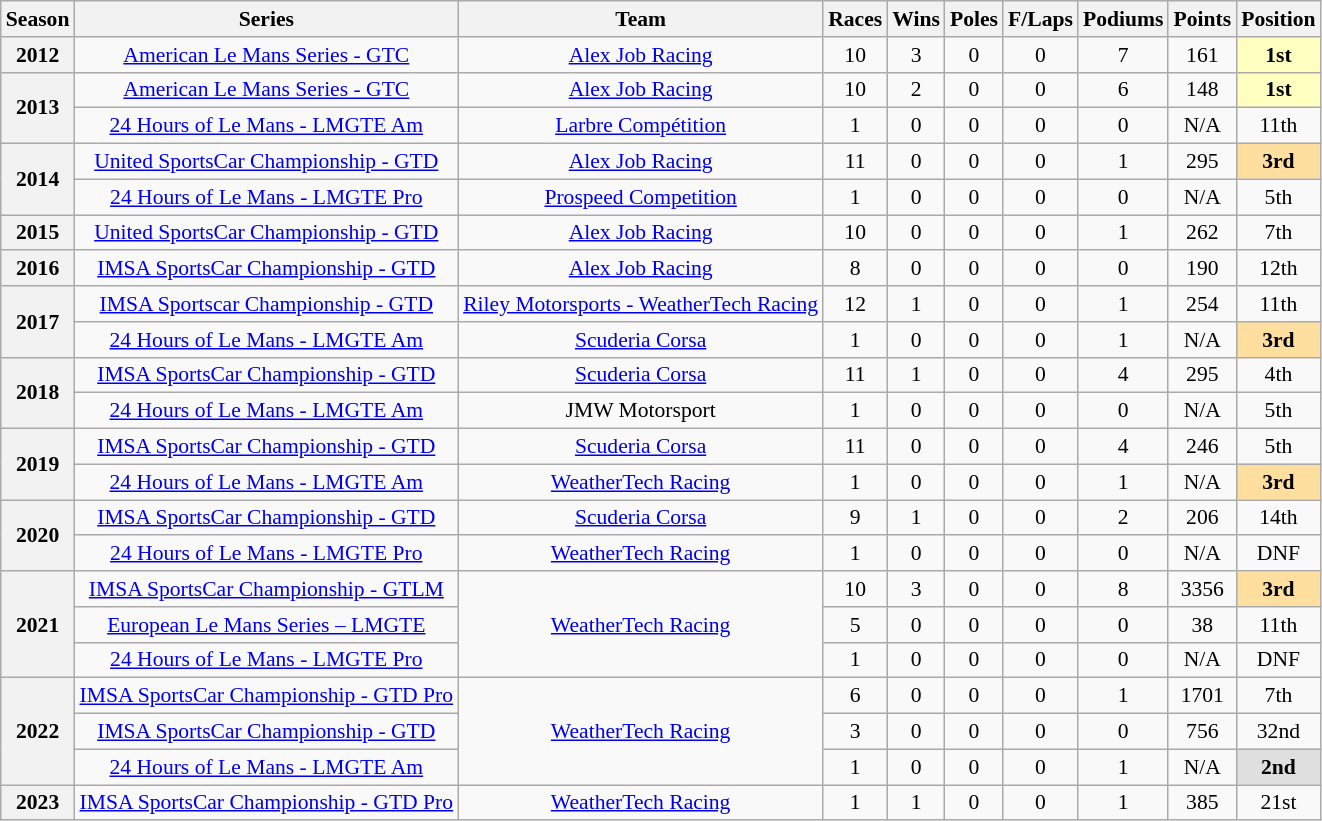<table class="wikitable" style="font-size: 90%; text-align:center">
<tr>
<th>Season</th>
<th>Series</th>
<th>Team</th>
<th>Races</th>
<th>Wins</th>
<th>Poles</th>
<th>F/Laps</th>
<th>Podiums</th>
<th>Points</th>
<th>Position</th>
</tr>
<tr>
<th>2012</th>
<td><a href='#'>American Le Mans Series - GTC</a></td>
<td><a href='#'>Alex Job Racing</a></td>
<td>10</td>
<td>3</td>
<td>0</td>
<td>0</td>
<td>7</td>
<td>161</td>
<td style="background:#FFFFBF;”"><strong>1st</strong></td>
</tr>
<tr>
<th rowspan="2">2013</th>
<td><a href='#'>American Le Mans Series - GTC</a></td>
<td><a href='#'>Alex Job Racing</a></td>
<td>10</td>
<td>2</td>
<td>0</td>
<td>0</td>
<td>6</td>
<td>148</td>
<td style="background:#FFFFBF;”"><strong>1st</strong></td>
</tr>
<tr>
<td><a href='#'>24 Hours of Le Mans - LMGTE Am</a></td>
<td><a href='#'>Larbre Compétition</a></td>
<td>1</td>
<td>0</td>
<td>0</td>
<td>0</td>
<td>0</td>
<td>N/A</td>
<td>11th</td>
</tr>
<tr>
<th rowspan="2">2014</th>
<td><a href='#'>United SportsCar Championship - GTD</a></td>
<td><a href='#'>Alex Job Racing</a></td>
<td>11</td>
<td>0</td>
<td>0</td>
<td>0</td>
<td>1</td>
<td>295</td>
<td style="background:#FFDF9F;”"><strong>3rd</strong></td>
</tr>
<tr>
<td><a href='#'>24 Hours of Le Mans - LMGTE Pro</a></td>
<td><a href='#'>Prospeed Competition</a></td>
<td>1</td>
<td>0</td>
<td>0</td>
<td>0</td>
<td>0</td>
<td>N/A</td>
<td>5th</td>
</tr>
<tr>
<th>2015</th>
<td><a href='#'>United SportsCar Championship - GTD</a></td>
<td><a href='#'>Alex Job Racing</a></td>
<td>10</td>
<td>0</td>
<td>0</td>
<td>0</td>
<td>1</td>
<td>262</td>
<td>7th</td>
</tr>
<tr>
<th>2016</th>
<td><a href='#'>IMSA SportsCar Championship - GTD</a></td>
<td><a href='#'>Alex Job Racing</a></td>
<td>8</td>
<td>0</td>
<td>0</td>
<td>0</td>
<td>0</td>
<td>190</td>
<td>12th</td>
</tr>
<tr>
<th rowspan="2">2017</th>
<td><a href='#'>IMSA Sportscar Championship - GTD</a></td>
<td><a href='#'>Riley Motorsports - WeatherTech Racing</a></td>
<td>12</td>
<td>1</td>
<td>0</td>
<td>0</td>
<td>1</td>
<td>254</td>
<td>11th</td>
</tr>
<tr>
<td><a href='#'>24 Hours of Le Mans - LMGTE Am</a></td>
<td><a href='#'>Scuderia Corsa</a></td>
<td>1</td>
<td>0</td>
<td>0</td>
<td>0</td>
<td>1</td>
<td>N/A</td>
<td style="background:#FFDF9F;”"><strong>3rd</strong></td>
</tr>
<tr>
<th rowspan="2">2018</th>
<td><a href='#'>IMSA SportsCar Championship - GTD</a></td>
<td><a href='#'>Scuderia Corsa</a></td>
<td>11</td>
<td>1</td>
<td>0</td>
<td>0</td>
<td>4</td>
<td>295</td>
<td>4th</td>
</tr>
<tr>
<td><a href='#'>24 Hours of Le Mans - LMGTE Am</a></td>
<td>JMW Motorsport</td>
<td>1</td>
<td>0</td>
<td>0</td>
<td>0</td>
<td>0</td>
<td>N/A</td>
<td>5th</td>
</tr>
<tr>
<th rowspan="2">2019</th>
<td><a href='#'>IMSA SportsCar Championship - GTD</a></td>
<td><a href='#'>Scuderia Corsa</a></td>
<td>11</td>
<td>0</td>
<td>0</td>
<td>0</td>
<td>4</td>
<td>246</td>
<td>5th</td>
</tr>
<tr>
<td><a href='#'>24 Hours of Le Mans - LMGTE Am</a></td>
<td><a href='#'>WeatherTech Racing</a></td>
<td>1</td>
<td>0</td>
<td>0</td>
<td>0</td>
<td>1</td>
<td>N/A</td>
<td style="background:#FFDF9F;”"><strong>3rd</strong></td>
</tr>
<tr>
<th rowspan="2">2020</th>
<td><a href='#'>IMSA SportsCar Championship - GTD</a></td>
<td><a href='#'>Scuderia Corsa</a></td>
<td>9</td>
<td>1</td>
<td>0</td>
<td>0</td>
<td>2</td>
<td>206</td>
<td>14th</td>
</tr>
<tr>
<td><a href='#'>24 Hours of Le Mans - LMGTE Pro</a></td>
<td><a href='#'>WeatherTech Racing</a></td>
<td>1</td>
<td>0</td>
<td>0</td>
<td>0</td>
<td>0</td>
<td>N/A</td>
<td>DNF</td>
</tr>
<tr>
<th rowspan="3">2021</th>
<td><a href='#'>IMSA SportsCar Championship - GTLM</a></td>
<td rowspan="3"><a href='#'>WeatherTech Racing</a></td>
<td>10</td>
<td>3</td>
<td>0</td>
<td>0</td>
<td>8</td>
<td>3356</td>
<td style="background:#FFDF9F;”"><strong>3rd</strong></td>
</tr>
<tr>
<td><a href='#'>European Le Mans Series – LMGTE</a></td>
<td>5</td>
<td>0</td>
<td>0</td>
<td>0</td>
<td>0</td>
<td>38</td>
<td>11th</td>
</tr>
<tr>
<td><a href='#'>24 Hours of Le Mans - LMGTE Pro</a></td>
<td>1</td>
<td>0</td>
<td>0</td>
<td>0</td>
<td>0</td>
<td>N/A</td>
<td>DNF</td>
</tr>
<tr>
<th rowspan="3">2022</th>
<td><a href='#'>IMSA SportsCar Championship - GTD Pro</a></td>
<td rowspan="3"><a href='#'>WeatherTech Racing</a></td>
<td>6</td>
<td>0</td>
<td>0</td>
<td>0</td>
<td>1</td>
<td>1701</td>
<td>7th</td>
</tr>
<tr>
<td><a href='#'>IMSA SportsCar Championship - GTD</a></td>
<td>3</td>
<td>0</td>
<td>0</td>
<td>0</td>
<td>0</td>
<td>756</td>
<td>32nd</td>
</tr>
<tr>
<td><a href='#'>24 Hours of Le Mans - LMGTE Am</a></td>
<td>1</td>
<td>0</td>
<td>0</td>
<td>0</td>
<td>1</td>
<td>N/A</td>
<td style="background:#DFDFDF;”"><strong>2nd</strong></td>
</tr>
<tr>
<th>2023</th>
<td><a href='#'>IMSA SportsCar Championship - GTD Pro</a></td>
<td><a href='#'>WeatherTech Racing</a></td>
<td>1</td>
<td>1</td>
<td>0</td>
<td>0</td>
<td>1</td>
<td>385</td>
<td>21st</td>
</tr>
</table>
